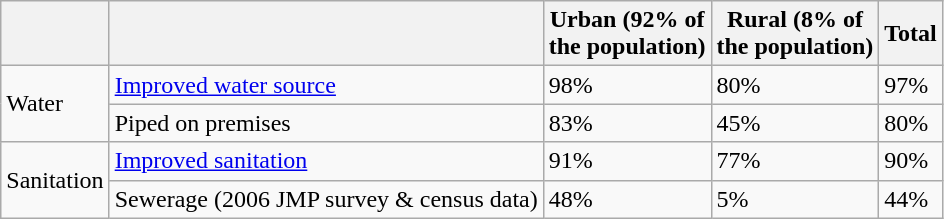<table class="wikitable">
<tr>
<th></th>
<th></th>
<th>Urban (92% of<br>the population)</th>
<th>Rural (8% of<br>the population)</th>
<th>Total</th>
</tr>
<tr>
<td rowspan="2">Water</td>
<td><a href='#'>Improved water source</a></td>
<td>98%</td>
<td>80%</td>
<td>97%</td>
</tr>
<tr>
<td>Piped on premises</td>
<td>83%</td>
<td>45%</td>
<td>80%</td>
</tr>
<tr>
<td rowspan="2">Sanitation</td>
<td><a href='#'>Improved sanitation</a></td>
<td>91%</td>
<td>77%</td>
<td>90%</td>
</tr>
<tr>
<td>Sewerage (2006 JMP survey & census data)</td>
<td>48%</td>
<td>5%</td>
<td>44%</td>
</tr>
</table>
